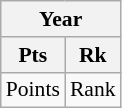<table class="wikitable" style="font-size: 90%">
<tr>
<th colspan=2>Year</th>
</tr>
<tr>
<th>Pts</th>
<th>Rk</th>
</tr>
<tr>
<td>Points</td>
<td>Rank</td>
</tr>
</table>
